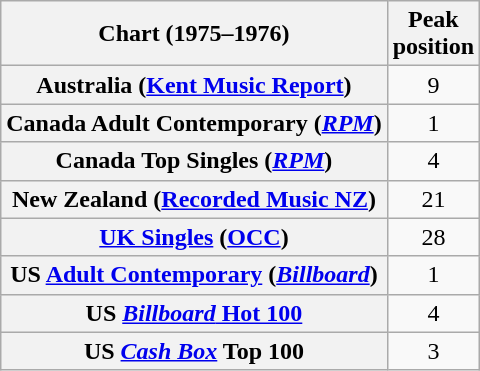<table class="wikitable sortable plainrowheaders" style="text-align:center">
<tr>
<th>Chart (1975–1976)</th>
<th>Peak<br>position</th>
</tr>
<tr>
<th scope="row">Australia (<a href='#'>Kent Music Report</a>)</th>
<td>9</td>
</tr>
<tr>
<th scope="row">Canada Adult Contemporary (<em><a href='#'>RPM</a></em>)</th>
<td>1</td>
</tr>
<tr>
<th scope="row">Canada Top Singles (<em><a href='#'>RPM</a></em>)</th>
<td>4</td>
</tr>
<tr>
<th scope="row">New Zealand (<a href='#'>Recorded Music NZ</a>)</th>
<td>21</td>
</tr>
<tr>
<th scope="row"><a href='#'>UK Singles</a> (<a href='#'>OCC</a>)</th>
<td>28</td>
</tr>
<tr>
<th scope="row">US <a href='#'>Adult Contemporary</a> (<em><a href='#'>Billboard</a></em>)</th>
<td>1</td>
</tr>
<tr>
<th scope="row">US <a href='#'><em>Billboard</em> Hot 100</a></th>
<td>4</td>
</tr>
<tr>
<th scope="row">US <em><a href='#'>Cash Box</a></em> Top 100</th>
<td>3</td>
</tr>
</table>
